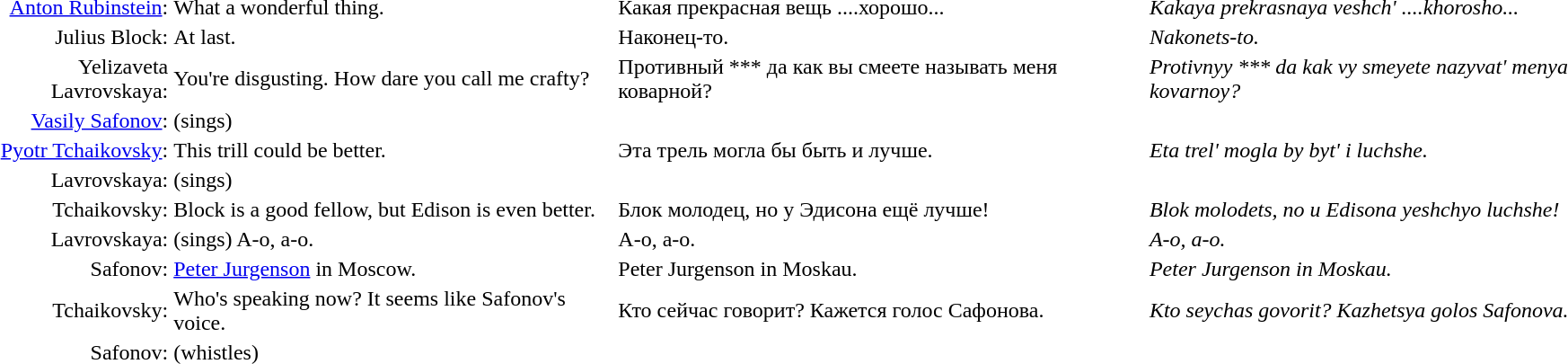<table>
<tr>
<td align="right"><a href='#'>Anton Rubinstein</a>:</td>
<td>What a wonderful thing.</td>
<td>Какая прекрасная вещь ....хорошо... </td>
<td><em>Kakaya prekrasnaya veshch' ....khorosho...</em></td>
</tr>
<tr>
<td align="right">Julius Block:</td>
<td>At last.</td>
<td>Наконец-то.</td>
<td><em>Nakonets-to.</em></td>
</tr>
<tr>
<td align="right">Yelizaveta Lavrovskaya:</td>
<td>You're disgusting. How dare you call me crafty?</td>
<td>Противный *** да как вы смеете называть меня коварной?</td>
<td><em>Protivnyy *** da kak vy smeyete nazyvat' menya kovarnoy?</em></td>
</tr>
<tr>
<td align="right"><a href='#'>Vasily Safonov</a>:</td>
<td>(sings)</td>
<td></td>
<td></td>
</tr>
<tr>
<td align="right"><a href='#'>Pyotr Tchaikovsky</a>:</td>
<td>This trill could be better.</td>
<td>Эта трель могла бы быть и лучше.</td>
<td><em>Eta trel' mogla by byt' i luchshe.</em></td>
</tr>
<tr>
<td align="right">Lavrovskaya:</td>
<td>(sings)</td>
<td></td>
<td></td>
</tr>
<tr>
<td align="right">Tchaikovsky:</td>
<td>Block is a good fellow, but Edison is even better.</td>
<td>Блок молодец, но у Эдисона ещё лучше!</td>
<td><em>Blok molodets, no u Edisona yeshchyo luchshe!</em></td>
</tr>
<tr>
<td align="right">Lavrovskaya:</td>
<td>(sings) A-o, a-o.</td>
<td>А-о, а-о.</td>
<td><em>A-o, a-o.</em></td>
</tr>
<tr>
<td align="right">Safonov:</td>
<td><a href='#'>Peter Jurgenson</a> in Moscow.</td>
<td>Peter Jurgenson in Moskau. </td>
<td><em>Peter Jurgenson in Moskau.</em></td>
</tr>
<tr>
<td align="right">Tchaikovsky:</td>
<td>Who's speaking now? It seems like Safonov's voice.</td>
<td>Кто сейчас говорит? Кажется голос Сафонова.</td>
<td><em>Kto seychas govorit? Kazhetsya golos Safonova.</em></td>
</tr>
<tr>
<td align="right">Safonov:</td>
<td>(whistles)</td>
<td></td>
<td></td>
</tr>
</table>
